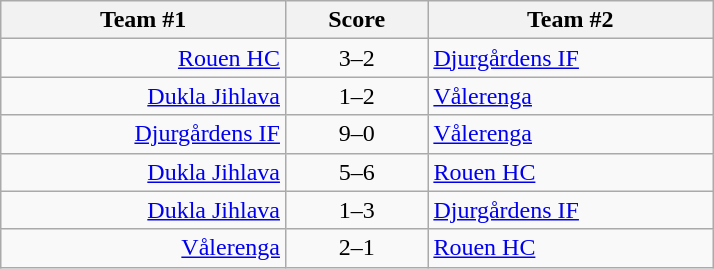<table class="wikitable" style="text-align: center;">
<tr>
<th width=22%>Team #1</th>
<th width=11%>Score</th>
<th width=22%>Team #2</th>
</tr>
<tr>
<td style="text-align: right;"><a href='#'>Rouen HC</a> </td>
<td>3–2</td>
<td style="text-align: left;"> <a href='#'>Djurgårdens IF</a></td>
</tr>
<tr>
<td style="text-align: right;"><a href='#'>Dukla Jihlava</a> </td>
<td>1–2</td>
<td style="text-align: left;"> <a href='#'>Vålerenga</a></td>
</tr>
<tr>
<td style="text-align: right;"><a href='#'>Djurgårdens IF</a> </td>
<td>9–0</td>
<td style="text-align: left;"> <a href='#'>Vålerenga</a></td>
</tr>
<tr>
<td style="text-align: right;"><a href='#'>Dukla Jihlava</a> </td>
<td>5–6</td>
<td style="text-align: left;"> <a href='#'>Rouen HC</a></td>
</tr>
<tr>
<td style="text-align: right;"><a href='#'>Dukla Jihlava</a> </td>
<td>1–3</td>
<td style="text-align: left;"> <a href='#'>Djurgårdens IF</a></td>
</tr>
<tr>
<td style="text-align: right;"><a href='#'>Vålerenga</a> </td>
<td>2–1</td>
<td style="text-align: left;"> <a href='#'>Rouen HC</a></td>
</tr>
</table>
